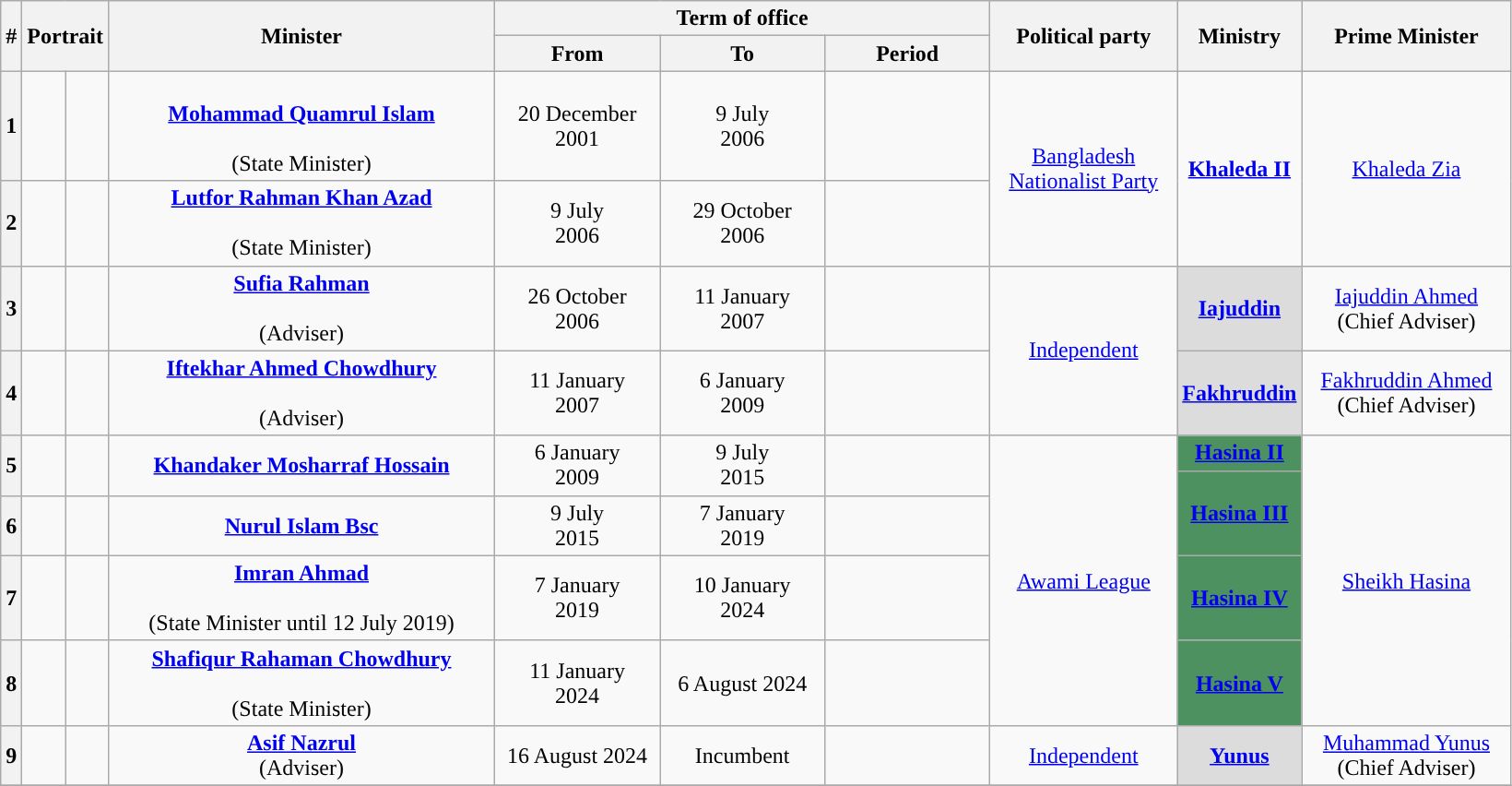<table class="wikitable" style="text-align:center">
<tr>
<th rowspan="2">#</th>
<th rowspan="2" colspan="2">Portrait</th>
<th rowspan="2" style="width:17em">Minister<br></th>
<th colspan="3">Term of office</th>
<th rowspan="2" style="width:8em">Political party</th>
<th rowspan="2">Ministry</th>
<th rowspan="2" style="width:9em">Prime Minister</th>
</tr>
<tr>
<th style="width:7em">From</th>
<th style="width:7em">To</th>
<th style="width:7em">Period</th>
</tr>
<tr>
<th>1</th>
<td></td>
<td></td>
<td><br><strong><a href='#'>Mohammad Quamrul Islam</a></strong><br><br>(State Minister)</td>
<td>20 December<br>2001</td>
<td>9 July<br>2006</td>
<td><strong></strong></td>
<td rowspan="2"><a href='#'>Bangladesh Nationalist Party</a></td>
<td rowspan="2"><strong><a href='#'>Khaleda II</a></strong></td>
<td rowspan="2"><a href='#'>Khaleda Zia</a></td>
</tr>
<tr>
<th>2</th>
<td></td>
<td></td>
<td><strong><a href='#'>Lutfor Rahman Khan Azad</a></strong><br><br>(State Minister)</td>
<td>9 July<br>2006</td>
<td>29 October<br>2006</td>
<td><strong></strong></td>
</tr>
<tr>
<th>3</th>
<td></td>
<td></td>
<td><strong><a href='#'>Sufia Rahman</a></strong><br><br>(Adviser)</td>
<td>26 October<br>2006</td>
<td>11 January<br>2007</td>
<td><strong></strong></td>
<td rowspan="2"><a href='#'>Independent</a></td>
<td style="background:#DCDCDC"><strong><a href='#'>Iajuddin</a></strong><br></td>
<td><a href='#'>Iajuddin Ahmed</a><br>(Chief Adviser)</td>
</tr>
<tr>
<th>4</th>
<td></td>
<td></td>
<td><strong><a href='#'>Iftekhar Ahmed Chowdhury</a></strong><br><br>(Adviser)</td>
<td>11 January<br>2007</td>
<td>6 January<br>2009</td>
<td><strong></strong></td>
<td style="background:#DCDCDC"><strong><a href='#'>Fakhruddin</a></strong><br></td>
<td><a href='#'>Fakhruddin Ahmed</a><br>(Chief Adviser)</td>
</tr>
<tr>
<th rowspan="2">5</th>
<td rowspan="2"></td>
<td rowspan="2"></td>
<td rowspan="2"><strong><a href='#'>Khandaker Mosharraf Hossain</a></strong><br></td>
<td rowspan="2">6 January<br>2009</td>
<td rowspan="2">9 July<br>2015</td>
<td rowspan="2"><strong></strong></td>
<td rowspan="5"><a href='#'>Awami League</a></td>
<td style="background:#4C915F"><strong><a href='#'>Hasina II</a></strong></td>
<td rowspan="5"><a href='#'>Sheikh Hasina</a></td>
</tr>
<tr>
<td rowspan="2" style="background:#4C915F"><strong><a href='#'>Hasina III</a></strong></td>
</tr>
<tr>
<th>6</th>
<td></td>
<td></td>
<td><strong><a href='#'>Nurul Islam Bsc</a></strong><br></td>
<td>9 July<br>2015</td>
<td>7 January<br>2019</td>
<td><strong></strong></td>
</tr>
<tr>
<th>7</th>
<td></td>
<td></td>
<td><strong><a href='#'>Imran Ahmad</a></strong><br><br>(State Minister until 12 July 2019)</td>
<td>7 January<br>2019</td>
<td>10 January<br>2024</td>
<td><strong></strong></td>
<td style="background:#4C915F"><strong><a href='#'>Hasina IV</a></strong></td>
</tr>
<tr>
<th>8</th>
<td></td>
<td></td>
<td><strong><a href='#'>Shafiqur Rahaman Chowdhury</a></strong><br><br>(State Minister)</td>
<td>11 January<br>2024</td>
<td>6 August 2024</td>
<td><strong></strong></td>
<td style="background:#4C915F"><strong><a href='#'>Hasina V</a></strong></td>
</tr>
<tr>
<th>9</th>
<td></td>
<td></td>
<td><strong><a href='#'>Asif Nazrul</a></strong><br>
(Adviser)</td>
<td>16 August 2024</td>
<td>Incumbent</td>
<td><strong></strong></td>
<td><a href='#'>Independent</a></td>
<td style="background:#DCDCDC"><strong><a href='#'>Yunus</a></strong><br></td>
<td><a href='#'>Muhammad Yunus</a><br>(Chief Adviser)</td>
</tr>
<tr>
</tr>
</table>
